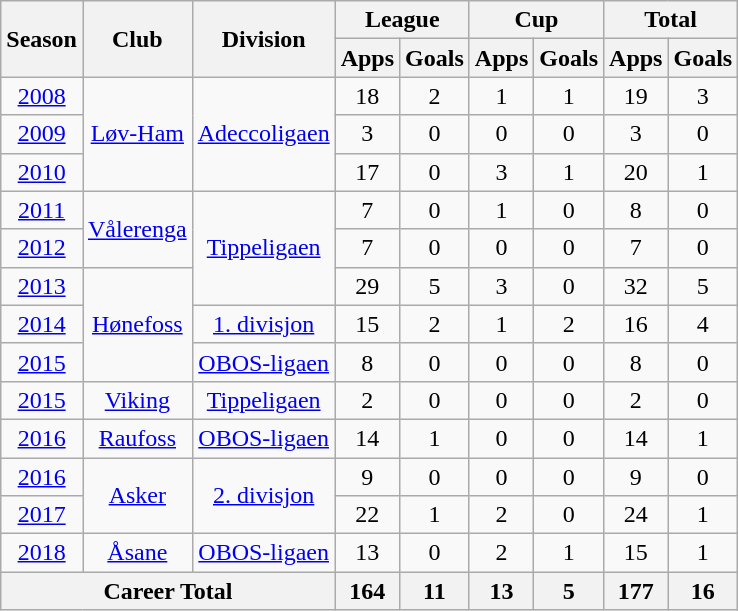<table class="wikitable" style="text-align: center;">
<tr>
<th rowspan="2">Season</th>
<th rowspan="2">Club</th>
<th rowspan="2">Division</th>
<th colspan="2">League</th>
<th colspan="2">Cup</th>
<th colspan="2">Total</th>
</tr>
<tr>
<th>Apps</th>
<th>Goals</th>
<th>Apps</th>
<th>Goals</th>
<th>Apps</th>
<th>Goals</th>
</tr>
<tr>
<td><a href='#'>2008</a></td>
<td rowspan="3" valign="center"><a href='#'>Løv-Ham</a></td>
<td rowspan="3" valign="center"><a href='#'>Adeccoligaen</a></td>
<td>18</td>
<td>2</td>
<td>1</td>
<td>1</td>
<td>19</td>
<td>3</td>
</tr>
<tr>
<td><a href='#'>2009</a></td>
<td>3</td>
<td>0</td>
<td>0</td>
<td>0</td>
<td>3</td>
<td>0</td>
</tr>
<tr>
<td><a href='#'>2010</a></td>
<td>17</td>
<td>0</td>
<td>3</td>
<td>1</td>
<td>20</td>
<td>1</td>
</tr>
<tr>
<td><a href='#'>2011</a></td>
<td rowspan="2" valign="center"><a href='#'>Vålerenga</a></td>
<td rowspan="3" valign="center"><a href='#'>Tippeligaen</a></td>
<td>7</td>
<td>0</td>
<td>1</td>
<td>0</td>
<td>8</td>
<td>0</td>
</tr>
<tr>
<td><a href='#'>2012</a></td>
<td>7</td>
<td>0</td>
<td>0</td>
<td>0</td>
<td>7</td>
<td>0</td>
</tr>
<tr>
<td><a href='#'>2013</a></td>
<td rowspan="3" valign="center"><a href='#'>Hønefoss</a></td>
<td>29</td>
<td>5</td>
<td>3</td>
<td>0</td>
<td>32</td>
<td>5</td>
</tr>
<tr>
<td><a href='#'>2014</a></td>
<td rowspan="1" valign="center"><a href='#'>1. divisjon</a></td>
<td>15</td>
<td>2</td>
<td>1</td>
<td>2</td>
<td>16</td>
<td>4</td>
</tr>
<tr>
<td><a href='#'>2015</a></td>
<td rowspan="1" valign="center"><a href='#'>OBOS-ligaen</a></td>
<td>8</td>
<td>0</td>
<td>0</td>
<td>0</td>
<td>8</td>
<td>0</td>
</tr>
<tr>
<td><a href='#'>2015</a></td>
<td rowspan="1" valign="center"><a href='#'>Viking</a></td>
<td rowspan="1" valign="center"><a href='#'>Tippeligaen</a></td>
<td>2</td>
<td>0</td>
<td>0</td>
<td>0</td>
<td>2</td>
<td>0</td>
</tr>
<tr>
<td><a href='#'>2016</a></td>
<td rowspan="1" valign="center"><a href='#'>Raufoss</a></td>
<td rowspan="1" valign="center"><a href='#'>OBOS-ligaen</a></td>
<td>14</td>
<td>1</td>
<td>0</td>
<td>0</td>
<td>14</td>
<td>1</td>
</tr>
<tr>
<td><a href='#'>2016</a></td>
<td rowspan="2" valign="center"><a href='#'>Asker</a></td>
<td rowspan="2" valign="center"><a href='#'>2. divisjon</a></td>
<td>9</td>
<td>0</td>
<td>0</td>
<td>0</td>
<td>9</td>
<td>0</td>
</tr>
<tr>
<td><a href='#'>2017</a></td>
<td>22</td>
<td>1</td>
<td>2</td>
<td>0</td>
<td>24</td>
<td>1</td>
</tr>
<tr>
<td><a href='#'>2018</a></td>
<td rowspan="1" valign="center"><a href='#'>Åsane</a></td>
<td rowspan="1" valign="center"><a href='#'>OBOS-ligaen</a></td>
<td>13</td>
<td>0</td>
<td>2</td>
<td>1</td>
<td>15</td>
<td>1</td>
</tr>
<tr>
<th colspan="3">Career Total</th>
<th>164</th>
<th>11</th>
<th>13</th>
<th>5</th>
<th>177</th>
<th>16</th>
</tr>
</table>
